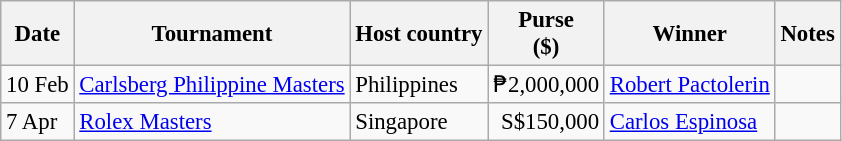<table class="wikitable" style="font-size:95%">
<tr>
<th>Date</th>
<th>Tournament</th>
<th>Host country</th>
<th>Purse<br>($)</th>
<th>Winner</th>
<th>Notes</th>
</tr>
<tr>
<td>10 Feb</td>
<td><a href='#'>Carlsberg Philippine Masters</a></td>
<td>Philippines</td>
<td align=right>₱2,000,000</td>
<td> <a href='#'>Robert Pactolerin</a></td>
<td></td>
</tr>
<tr>
<td>7 Apr</td>
<td><a href='#'>Rolex Masters</a></td>
<td>Singapore</td>
<td align=right>S$150,000</td>
<td> <a href='#'>Carlos Espinosa</a></td>
<td></td>
</tr>
</table>
